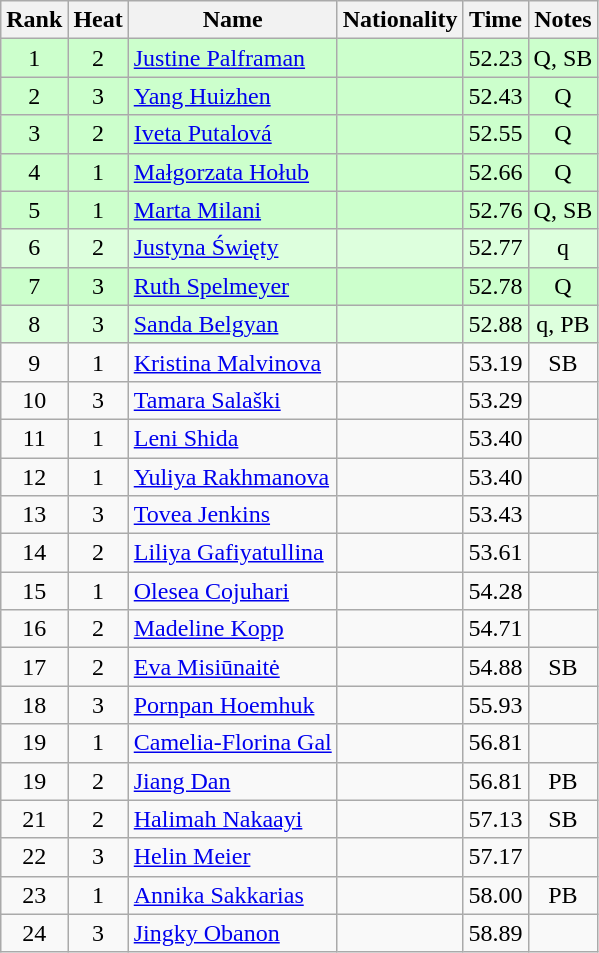<table class="wikitable sortable" style="text-align:center">
<tr>
<th>Rank</th>
<th>Heat</th>
<th>Name</th>
<th>Nationality</th>
<th>Time</th>
<th>Notes</th>
</tr>
<tr bgcolor=ccffcc>
<td>1</td>
<td>2</td>
<td align=left><a href='#'>Justine Palframan</a></td>
<td align=left></td>
<td>52.23</td>
<td>Q, SB</td>
</tr>
<tr bgcolor=ccffcc>
<td>2</td>
<td>3</td>
<td align=left><a href='#'>Yang Huizhen</a></td>
<td align=left></td>
<td>52.43</td>
<td>Q</td>
</tr>
<tr bgcolor=ccffcc>
<td>3</td>
<td>2</td>
<td align=left><a href='#'>Iveta Putalová</a></td>
<td align=left></td>
<td>52.55</td>
<td>Q</td>
</tr>
<tr bgcolor=ccffcc>
<td>4</td>
<td>1</td>
<td align=left><a href='#'>Małgorzata Hołub</a></td>
<td align=left></td>
<td>52.66</td>
<td>Q</td>
</tr>
<tr bgcolor=ccffcc>
<td>5</td>
<td>1</td>
<td align=left><a href='#'>Marta Milani</a></td>
<td align=left></td>
<td>52.76</td>
<td>Q, SB</td>
</tr>
<tr bgcolor=ddffdd>
<td>6</td>
<td>2</td>
<td align=left><a href='#'>Justyna Święty</a></td>
<td align=left></td>
<td>52.77</td>
<td>q</td>
</tr>
<tr bgcolor=ccffcc>
<td>7</td>
<td>3</td>
<td align=left><a href='#'>Ruth Spelmeyer</a></td>
<td align=left></td>
<td>52.78</td>
<td>Q</td>
</tr>
<tr bgcolor=ddffdd>
<td>8</td>
<td>3</td>
<td align=left><a href='#'>Sanda Belgyan</a></td>
<td align=left></td>
<td>52.88</td>
<td>q, PB</td>
</tr>
<tr>
<td>9</td>
<td>1</td>
<td align=left><a href='#'>Kristina Malvinova</a></td>
<td align=left></td>
<td>53.19</td>
<td>SB</td>
</tr>
<tr>
<td>10</td>
<td>3</td>
<td align=left><a href='#'>Tamara Salaški</a></td>
<td align=left></td>
<td>53.29</td>
<td></td>
</tr>
<tr>
<td>11</td>
<td>1</td>
<td align=left><a href='#'>Leni Shida</a></td>
<td align=left></td>
<td>53.40</td>
<td></td>
</tr>
<tr>
<td>12</td>
<td>1</td>
<td align=left><a href='#'>Yuliya Rakhmanova</a></td>
<td align=left></td>
<td>53.40</td>
<td></td>
</tr>
<tr>
<td>13</td>
<td>3</td>
<td align=left><a href='#'>Tovea Jenkins</a></td>
<td align=left></td>
<td>53.43</td>
<td></td>
</tr>
<tr>
<td>14</td>
<td>2</td>
<td align=left><a href='#'>Liliya Gafiyatullina</a></td>
<td align=left></td>
<td>53.61</td>
<td></td>
</tr>
<tr>
<td>15</td>
<td>1</td>
<td align=left><a href='#'>Olesea Cojuhari</a></td>
<td align=left></td>
<td>54.28</td>
<td></td>
</tr>
<tr>
<td>16</td>
<td>2</td>
<td align=left><a href='#'>Madeline Kopp</a></td>
<td align=left></td>
<td>54.71</td>
<td></td>
</tr>
<tr>
<td>17</td>
<td>2</td>
<td align=left><a href='#'>Eva Misiūnaitė</a></td>
<td align=left></td>
<td>54.88</td>
<td>SB</td>
</tr>
<tr>
<td>18</td>
<td>3</td>
<td align=left><a href='#'>Pornpan Hoemhuk</a></td>
<td align=left></td>
<td>55.93</td>
<td></td>
</tr>
<tr>
<td>19</td>
<td>1</td>
<td align=left><a href='#'>Camelia-Florina Gal</a></td>
<td align=left></td>
<td>56.81</td>
<td></td>
</tr>
<tr>
<td>19</td>
<td>2</td>
<td align=left><a href='#'>Jiang Dan</a></td>
<td align=left></td>
<td>56.81</td>
<td>PB</td>
</tr>
<tr>
<td>21</td>
<td>2</td>
<td align=left><a href='#'>Halimah Nakaayi</a></td>
<td align=left></td>
<td>57.13</td>
<td>SB</td>
</tr>
<tr>
<td>22</td>
<td>3</td>
<td align=left><a href='#'>Helin Meier</a></td>
<td align=left></td>
<td>57.17</td>
<td></td>
</tr>
<tr>
<td>23</td>
<td>1</td>
<td align=left><a href='#'>Annika Sakkarias</a></td>
<td align=left></td>
<td>58.00</td>
<td>PB</td>
</tr>
<tr>
<td>24</td>
<td>3</td>
<td align=left><a href='#'>Jingky Obanon</a></td>
<td align=left></td>
<td>58.89</td>
<td></td>
</tr>
</table>
